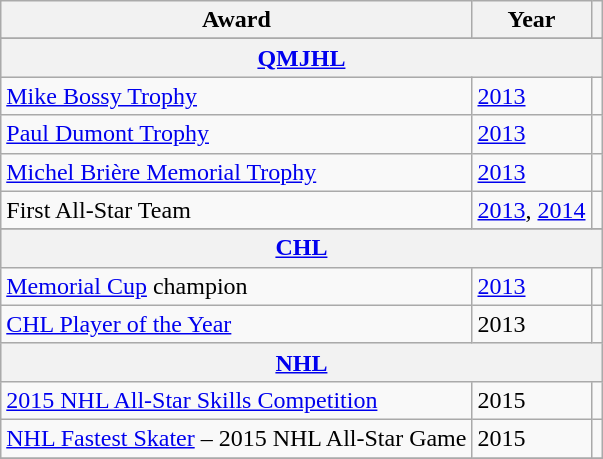<table class="wikitable">
<tr>
<th>Award</th>
<th>Year</th>
<th></th>
</tr>
<tr>
</tr>
<tr ALIGN="center" bgcolor="#e0e0e0">
<th colspan="4"><a href='#'>QMJHL</a></th>
</tr>
<tr>
<td><a href='#'>Mike Bossy Trophy</a></td>
<td><a href='#'>2013</a></td>
<td></td>
</tr>
<tr>
<td><a href='#'>Paul Dumont Trophy</a></td>
<td><a href='#'>2013</a></td>
<td></td>
</tr>
<tr>
<td><a href='#'>Michel Brière Memorial Trophy</a></td>
<td><a href='#'>2013</a></td>
<td></td>
</tr>
<tr>
<td>First All-Star Team</td>
<td><a href='#'>2013</a>, <a href='#'>2014</a></td>
<td></td>
</tr>
<tr>
</tr>
<tr ALIGN="center" bgcolor="#e0e0e0">
<th colspan="4"><a href='#'>CHL</a></th>
</tr>
<tr>
<td><a href='#'>Memorial Cup</a> champion</td>
<td><a href='#'>2013</a></td>
<td></td>
</tr>
<tr>
<td><a href='#'>CHL Player of the Year</a></td>
<td>2013</td>
<td></td>
</tr>
<tr ALIGN="center" bgcolor="#e0e0e0">
<th colspan="3"><a href='#'>NHL</a></th>
</tr>
<tr>
<td><a href='#'>2015 NHL All-Star Skills Competition</a></td>
<td>2015</td>
<td></td>
</tr>
<tr>
<td><a href='#'>NHL Fastest Skater</a> – 2015 NHL All-Star Game</td>
<td>2015</td>
<td></td>
</tr>
<tr>
</tr>
</table>
